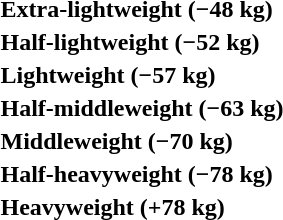<table>
<tr>
<th rowspan=2 style="text-align:left;">Extra-lightweight (−48 kg)</th>
<td rowspan=2></td>
<td rowspan=2></td>
<td></td>
</tr>
<tr>
<td></td>
</tr>
<tr>
<th rowspan=2 style="text-align:left;">Half-lightweight (−52 kg)</th>
<td rowspan=2></td>
<td rowspan=2></td>
<td></td>
</tr>
<tr>
<td></td>
</tr>
<tr>
<th rowspan=2 style="text-align:left;">Lightweight (−57 kg)</th>
<td rowspan=2></td>
<td rowspan=2></td>
<td></td>
</tr>
<tr>
<td></td>
</tr>
<tr>
<th rowspan=2 style="text-align:left;">Half-middleweight (−63 kg)</th>
<td rowspan=2></td>
<td rowspan=2></td>
<td></td>
</tr>
<tr>
<td></td>
</tr>
<tr>
<th rowspan=2 style="text-align:left;">Middleweight (−70 kg)</th>
<td rowspan=2></td>
<td rowspan=2></td>
<td></td>
</tr>
<tr>
<td></td>
</tr>
<tr>
<th rowspan=2 style="text-align:left;">Half-heavyweight (−78 kg)</th>
<td rowspan=2></td>
<td rowspan=2></td>
<td></td>
</tr>
<tr>
<td></td>
</tr>
<tr>
<th rowspan=2 style="text-align:left;">Heavyweight (+78 kg)</th>
<td rowspan=2></td>
<td rowspan=2></td>
<td></td>
</tr>
<tr>
<td></td>
</tr>
</table>
